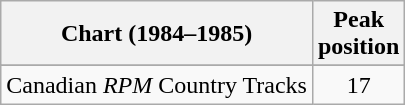<table class="wikitable sortable">
<tr>
<th align="left">Chart (1984–1985)</th>
<th align="center">Peak<br>position</th>
</tr>
<tr>
</tr>
<tr>
<td align="left">Canadian <em>RPM</em> Country Tracks</td>
<td align="center">17</td>
</tr>
</table>
